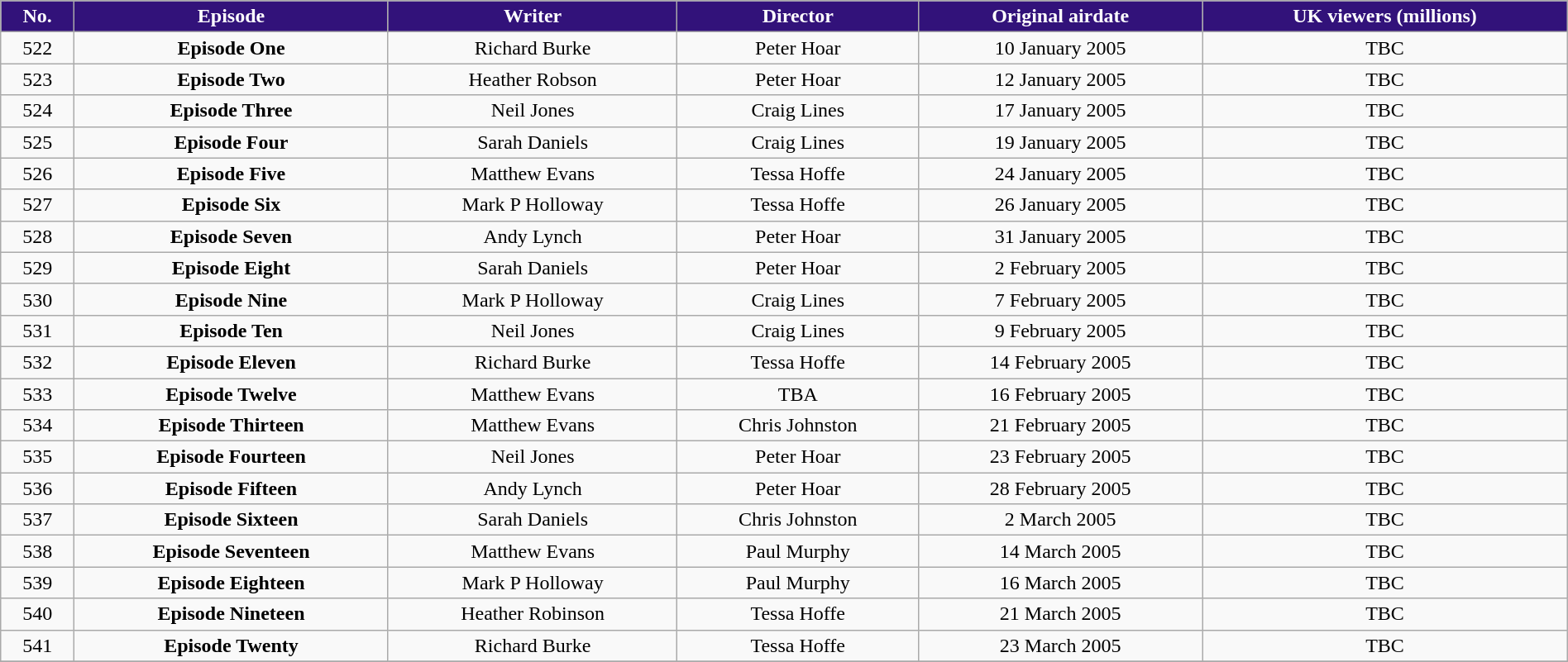<table class="wikitable" style="width:100%;">
<tr>
<th style="background: #32127A; color:white">No.</th>
<th style="background: #32127A; color:white">Episode</th>
<th style="background: #32127A; color:white">Writer</th>
<th style="background: #32127A; color:white">Director</th>
<th style="background: #32127A; color:white">Original airdate</th>
<th style="background: #32127A; color:white">UK viewers (millions)</th>
</tr>
<tr>
<td align="center">522</td>
<td align="center"><strong>Episode One</strong></td>
<td align="center">Richard Burke</td>
<td align="center">Peter Hoar</td>
<td align="center">10 January 2005</td>
<td align="center">TBC</td>
</tr>
<tr>
<td align="center">523</td>
<td align="center"><strong>Episode Two</strong></td>
<td align="center">Heather Robson</td>
<td align="center">Peter Hoar</td>
<td align="center">12 January 2005</td>
<td align="center">TBC</td>
</tr>
<tr>
<td align="center">524</td>
<td align="center"><strong>Episode Three</strong></td>
<td align="center">Neil Jones</td>
<td align="center">Craig Lines</td>
<td align="center">17 January 2005</td>
<td align="center">TBC</td>
</tr>
<tr>
<td align="center">525</td>
<td align="center"><strong>Episode Four</strong></td>
<td align="center">Sarah Daniels</td>
<td align="center">Craig Lines</td>
<td align="center">19 January 2005</td>
<td align="center">TBC</td>
</tr>
<tr>
<td align="center">526</td>
<td align="center"><strong>Episode Five</strong></td>
<td align="center">Matthew Evans</td>
<td align="center">Tessa Hoffe</td>
<td align="center">24 January 2005</td>
<td align="center">TBC</td>
</tr>
<tr>
<td align="center">527</td>
<td align="center"><strong>Episode Six</strong></td>
<td align="center">Mark P Holloway</td>
<td align="center">Tessa Hoffe</td>
<td align="center">26 January 2005</td>
<td align="center">TBC</td>
</tr>
<tr>
<td align="center">528</td>
<td align="center"><strong>Episode Seven</strong></td>
<td align="center">Andy Lynch</td>
<td align="center">Peter Hoar</td>
<td align="center">31 January 2005</td>
<td align="center">TBC</td>
</tr>
<tr>
<td align="center">529</td>
<td align="center"><strong>Episode Eight</strong></td>
<td align="center">Sarah Daniels</td>
<td align="center">Peter Hoar</td>
<td align="center">2 February 2005</td>
<td align="center">TBC</td>
</tr>
<tr>
<td align="center">530</td>
<td align="center"><strong>Episode Nine</strong></td>
<td align="center">Mark P Holloway</td>
<td align="center">Craig Lines</td>
<td align="center">7 February 2005</td>
<td align="center">TBC</td>
</tr>
<tr>
<td align="center">531</td>
<td align="center"><strong>Episode Ten</strong></td>
<td align="center">Neil Jones</td>
<td align="center">Craig Lines</td>
<td align="center">9 February 2005</td>
<td align="center">TBC</td>
</tr>
<tr>
<td align="center">532</td>
<td align="center"><strong>Episode Eleven</strong></td>
<td align="center">Richard Burke</td>
<td align="center">Tessa Hoffe</td>
<td align="center">14 February 2005</td>
<td align="center">TBC</td>
</tr>
<tr>
<td align="center">533</td>
<td align="center"><strong>Episode Twelve</strong></td>
<td align="center">Matthew Evans</td>
<td align="center">TBA</td>
<td align="center">16 February 2005</td>
<td align="center">TBC</td>
</tr>
<tr>
<td align="center">534</td>
<td align="center"><strong>Episode Thirteen</strong></td>
<td align="center">Matthew Evans</td>
<td align="center">Chris Johnston</td>
<td align="center">21 February 2005</td>
<td align="center">TBC</td>
</tr>
<tr>
<td align="center">535</td>
<td align="center"><strong>Episode Fourteen</strong></td>
<td align="center">Neil Jones</td>
<td align="center">Peter Hoar</td>
<td align="center">23 February 2005</td>
<td align="center">TBC</td>
</tr>
<tr>
<td align="center">536</td>
<td align="center"><strong>Episode Fifteen</strong></td>
<td align="center">Andy Lynch</td>
<td align="center">Peter Hoar</td>
<td align="center">28 February 2005</td>
<td align="center">TBC</td>
</tr>
<tr>
<td align="center">537</td>
<td align="center"><strong>Episode Sixteen</strong></td>
<td align="center">Sarah Daniels</td>
<td align="center">Chris Johnston</td>
<td align="center">2 March 2005</td>
<td align="center">TBC</td>
</tr>
<tr>
<td align="center">538</td>
<td align="center"><strong>Episode Seventeen</strong></td>
<td align="center">Matthew Evans</td>
<td align="center">Paul Murphy</td>
<td align="center">14 March 2005</td>
<td align="center">TBC</td>
</tr>
<tr>
<td align="center">539</td>
<td align="center"><strong>Episode Eighteen</strong></td>
<td align="center">Mark P Holloway</td>
<td align="center">Paul Murphy</td>
<td align="center">16 March 2005</td>
<td align="center">TBC</td>
</tr>
<tr>
<td align="center">540</td>
<td align="center"><strong>Episode Nineteen</strong></td>
<td align="center">Heather Robinson</td>
<td align="center">Tessa Hoffe</td>
<td align="center">21 March 2005</td>
<td align="center">TBC</td>
</tr>
<tr>
<td align="center">541</td>
<td align="center"><strong>Episode Twenty</strong></td>
<td align="center">Richard Burke</td>
<td align="center">Tessa Hoffe</td>
<td align="center">23 March 2005</td>
<td align="center">TBC</td>
</tr>
<tr>
</tr>
</table>
